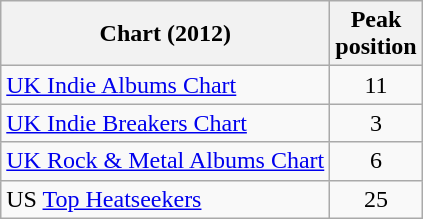<table class="wikitable sortable">
<tr>
<th>Chart (2012)</th>
<th>Peak<br>position</th>
</tr>
<tr>
<td><a href='#'>UK Indie Albums Chart</a></td>
<td style="text-align:center;">11</td>
</tr>
<tr>
<td><a href='#'>UK Indie Breakers Chart</a></td>
<td style="text-align:center;">3</td>
</tr>
<tr>
<td><a href='#'>UK Rock & Metal Albums Chart</a></td>
<td style="text-align:center;">6</td>
</tr>
<tr>
<td>US <a href='#'>Top Heatseekers</a></td>
<td style="text-align:center;">25</td>
</tr>
</table>
